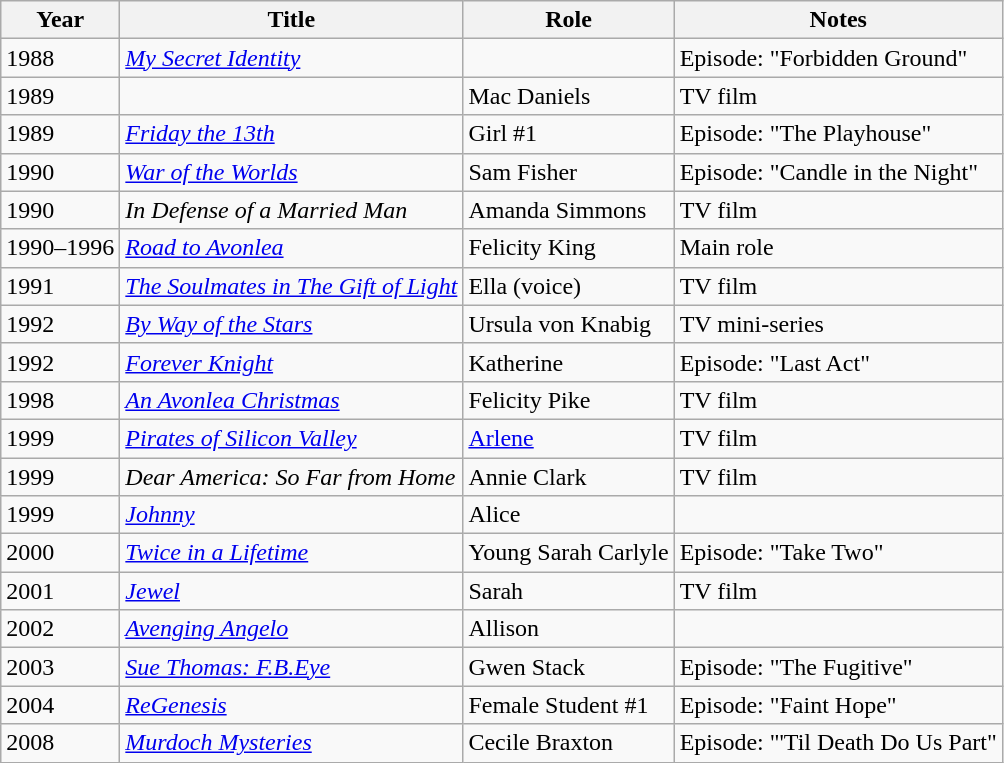<table class="wikitable sortable">
<tr>
<th>Year</th>
<th>Title</th>
<th>Role</th>
<th class="unsortable">Notes</th>
</tr>
<tr>
<td>1988</td>
<td><em><a href='#'>My Secret Identity</a></em></td>
<td></td>
<td>Episode: "Forbidden Ground"</td>
</tr>
<tr>
<td>1989</td>
<td><em></em></td>
<td>Mac Daniels</td>
<td>TV film</td>
</tr>
<tr>
<td>1989</td>
<td><em><a href='#'>Friday the 13th</a></em></td>
<td>Girl #1</td>
<td>Episode: "The Playhouse"</td>
</tr>
<tr>
<td>1990</td>
<td><em><a href='#'>War of the Worlds</a></em></td>
<td>Sam Fisher</td>
<td>Episode: "Candle in the Night"</td>
</tr>
<tr>
<td>1990</td>
<td><em>In Defense of a Married Man</em></td>
<td>Amanda Simmons</td>
<td>TV film</td>
</tr>
<tr>
<td>1990–1996</td>
<td><em><a href='#'>Road to Avonlea</a></em></td>
<td>Felicity King</td>
<td>Main role</td>
</tr>
<tr>
<td>1991</td>
<td><em><a href='#'>The Soulmates in The Gift of Light</a></em></td>
<td>Ella (voice)</td>
<td>TV film</td>
</tr>
<tr>
<td>1992</td>
<td><em><a href='#'>By Way of the Stars</a></em></td>
<td>Ursula von Knabig</td>
<td>TV mini-series</td>
</tr>
<tr>
<td>1992</td>
<td><em><a href='#'>Forever Knight</a></em></td>
<td>Katherine</td>
<td>Episode: "Last Act"</td>
</tr>
<tr>
<td>1998</td>
<td><em><a href='#'>An Avonlea Christmas</a></em></td>
<td>Felicity Pike</td>
<td>TV film</td>
</tr>
<tr>
<td>1999</td>
<td><em><a href='#'>Pirates of Silicon Valley</a></em></td>
<td><a href='#'>Arlene</a></td>
<td>TV film</td>
</tr>
<tr>
<td>1999</td>
<td><em>Dear America: So Far from Home</em></td>
<td>Annie Clark</td>
<td>TV film</td>
</tr>
<tr>
<td>1999</td>
<td><em><a href='#'>Johnny</a></em></td>
<td>Alice</td>
<td></td>
</tr>
<tr>
<td>2000</td>
<td><em><a href='#'>Twice in a Lifetime</a></em></td>
<td>Young Sarah Carlyle</td>
<td>Episode: "Take Two"</td>
</tr>
<tr>
<td>2001</td>
<td><em><a href='#'>Jewel</a></em></td>
<td>Sarah</td>
<td>TV film</td>
</tr>
<tr>
<td>2002</td>
<td><em><a href='#'>Avenging Angelo</a></em></td>
<td>Allison</td>
<td></td>
</tr>
<tr>
<td>2003</td>
<td><em><a href='#'>Sue Thomas: F.B.Eye</a></em></td>
<td>Gwen Stack</td>
<td>Episode: "The Fugitive"</td>
</tr>
<tr>
<td>2004</td>
<td><em><a href='#'>ReGenesis</a></em></td>
<td>Female Student #1</td>
<td>Episode: "Faint Hope"</td>
</tr>
<tr>
<td>2008</td>
<td><em><a href='#'>Murdoch Mysteries</a></em></td>
<td>Cecile Braxton</td>
<td>Episode: "'Til Death Do Us Part"</td>
</tr>
</table>
